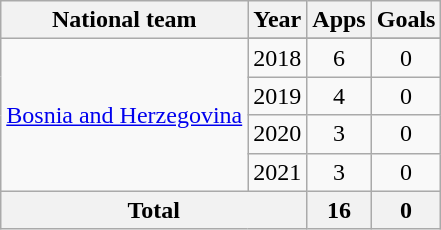<table class="wikitable" style="text-align:center">
<tr>
<th>National team</th>
<th>Year</th>
<th>Apps</th>
<th>Goals</th>
</tr>
<tr>
<td rowspan=5><a href='#'>Bosnia and Herzegovina</a></td>
</tr>
<tr>
<td>2018</td>
<td>6</td>
<td>0</td>
</tr>
<tr>
<td>2019</td>
<td>4</td>
<td>0</td>
</tr>
<tr>
<td>2020</td>
<td>3</td>
<td>0</td>
</tr>
<tr>
<td>2021</td>
<td>3</td>
<td>0</td>
</tr>
<tr>
<th colspan=2>Total</th>
<th>16</th>
<th>0</th>
</tr>
</table>
